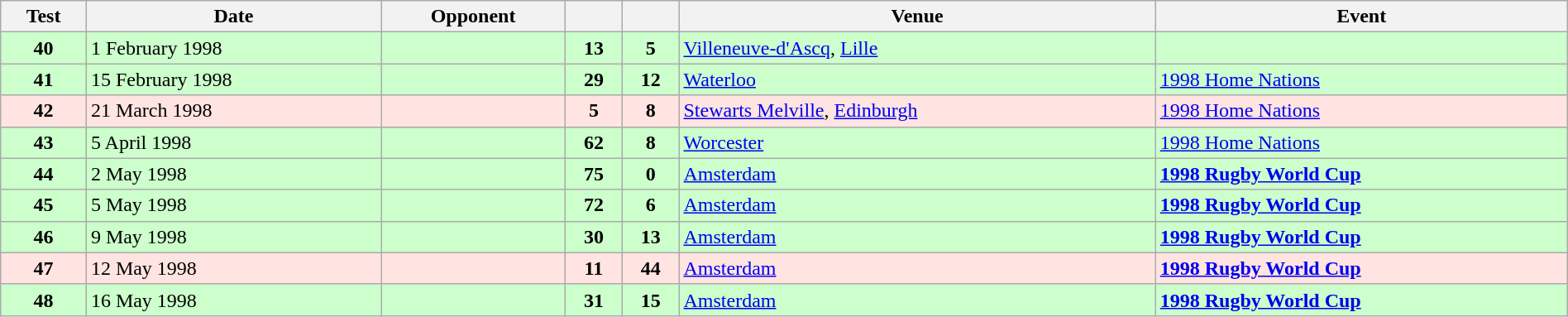<table class="wikitable sortable" style="width:100%">
<tr>
<th>Test</th>
<th>Date</th>
<th>Opponent</th>
<th></th>
<th></th>
<th>Venue</th>
<th>Event</th>
</tr>
<tr bgcolor=#ccffcc>
<td align="center"><strong>40</strong></td>
<td>1 February 1998</td>
<td></td>
<td align="center"><strong>13</strong></td>
<td align="center"><strong>5</strong></td>
<td><a href='#'>Villeneuve-d'Ascq</a>, <a href='#'>Lille</a></td>
<td></td>
</tr>
<tr bgcolor=#ccffcc>
<td align="center"><strong>41</strong></td>
<td>15 February 1998</td>
<td></td>
<td align="center"><strong>29</strong></td>
<td align="center"><strong>12</strong></td>
<td><a href='#'>Waterloo</a></td>
<td><a href='#'>1998 Home Nations</a></td>
</tr>
<tr bgcolor=#ffe4e1>
<td align="center"><strong>42</strong></td>
<td>21 March 1998</td>
<td></td>
<td align="center"><strong>5</strong></td>
<td align="center"><strong>8</strong></td>
<td><a href='#'>Stewarts Melville</a>, <a href='#'>Edinburgh</a></td>
<td><a href='#'>1998 Home Nations</a></td>
</tr>
<tr bgcolor=#ccffcc>
<td align="center"><strong>43</strong></td>
<td>5 April 1998</td>
<td></td>
<td align="center"><strong>62</strong></td>
<td align="center"><strong>8</strong></td>
<td><a href='#'>Worcester</a></td>
<td><a href='#'>1998 Home Nations</a></td>
</tr>
<tr bgcolor=#ccffcc>
<td align="center"><strong>44</strong></td>
<td>2 May 1998</td>
<td></td>
<td align="center"><strong>75</strong></td>
<td align="center"><strong>0</strong></td>
<td><a href='#'>Amsterdam</a></td>
<td><strong><a href='#'>1998 Rugby World Cup</a></strong></td>
</tr>
<tr bgcolor=#ccffcc>
<td align="center"><strong>45</strong></td>
<td>5 May 1998</td>
<td></td>
<td align="center"><strong>72</strong></td>
<td align="center"><strong>6</strong></td>
<td><a href='#'>Amsterdam</a></td>
<td><strong><a href='#'>1998 Rugby World Cup</a></strong></td>
</tr>
<tr bgcolor=#ccffcc>
<td align="center"><strong>46</strong></td>
<td>9 May 1998</td>
<td></td>
<td align="center"><strong>30</strong></td>
<td align="center"><strong>13</strong></td>
<td><a href='#'>Amsterdam</a></td>
<td><strong><a href='#'>1998 Rugby World Cup</a></strong></td>
</tr>
<tr bgcolor=#ffe4e1>
<td align="center"><strong>47</strong></td>
<td>12 May 1998</td>
<td></td>
<td align="center"><strong>11</strong></td>
<td align="center"><strong>44</strong></td>
<td><a href='#'>Amsterdam</a></td>
<td><strong><a href='#'>1998 Rugby World Cup</a></strong></td>
</tr>
<tr bgcolor=#ccffcc>
<td align="center"><strong>48</strong></td>
<td>16 May 1998</td>
<td></td>
<td align="center"><strong>31</strong></td>
<td align="center"><strong>15</strong></td>
<td><a href='#'>Amsterdam</a></td>
<td><strong><a href='#'>1998 Rugby World Cup</a></strong> </td>
</tr>
</table>
